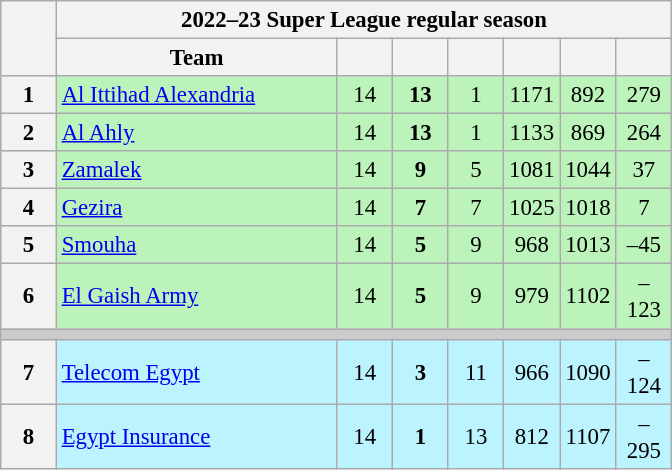<table class="wikitable" style="font-size:95%; text-align:center">
<tr>
<th rowspan="2" width="30px"></th>
<th colspan="7" style="text-align:center"><strong>2022–23 Super League regular season</strong></th>
</tr>
<tr>
<th width="180px">Team</th>
<th width="30px"></th>
<th width="30px"></th>
<th width="30px"></th>
<th width="30px"></th>
<th width="30px"></th>
<th width="30px"></th>
</tr>
<tr style="background-color:#BBF3BB;">
<th>1</th>
<td style="text-align:left;"><a href='#'>Al Ittihad Alexandria</a></td>
<td>14</td>
<td><strong>13</strong></td>
<td>1</td>
<td>1171</td>
<td>892</td>
<td>279</td>
</tr>
<tr style="background-color:#BBF3BB;">
<th>2</th>
<td style="text-align:left;"><a href='#'>Al Ahly</a></td>
<td>14</td>
<td><strong>13</strong></td>
<td>1</td>
<td>1133</td>
<td>869</td>
<td>264</td>
</tr>
<tr style="background-color:#BBF3BB;">
<th>3</th>
<td style="text-align:left;"><a href='#'>Zamalek</a></td>
<td>14</td>
<td><strong>9</strong></td>
<td>5</td>
<td>1081</td>
<td>1044</td>
<td>37</td>
</tr>
<tr style="background-color:#BBF3BB;">
<th>4</th>
<td style="text-align:left;"><a href='#'>Gezira</a></td>
<td>14</td>
<td><strong>7</strong></td>
<td>7</td>
<td>1025</td>
<td>1018</td>
<td>7</td>
</tr>
<tr bgcolor="#BBF3BB">
<th>5</th>
<td style="text-align:left;"><a href='#'>Smouha</a></td>
<td>14</td>
<td><strong>5</strong></td>
<td>9</td>
<td>968</td>
<td>1013</td>
<td>–45</td>
</tr>
<tr bgcolor="#BBF3BB">
<th>6</th>
<td style="text-align:left;"><a href='#'>El Gaish Army</a></td>
<td>14</td>
<td><strong>5</strong></td>
<td>9</td>
<td>979</td>
<td>1102</td>
<td>–123</td>
</tr>
<tr style="background-color:#CCCCCC">
<td colspan="8"></td>
</tr>
<tr bgcolor="#BBF3FF">
<th>7</th>
<td style="text-align:left;"><a href='#'>Telecom Egypt</a></td>
<td>14</td>
<td><strong>3</strong></td>
<td>11</td>
<td>966</td>
<td>1090</td>
<td>–124</td>
</tr>
<tr bgcolor="#BBF3FF">
<th>8</th>
<td style="text-align:left;"><a href='#'>Egypt Insurance</a></td>
<td>14</td>
<td><strong>1</strong></td>
<td>13</td>
<td>812</td>
<td>1107</td>
<td>–295</td>
</tr>
</table>
